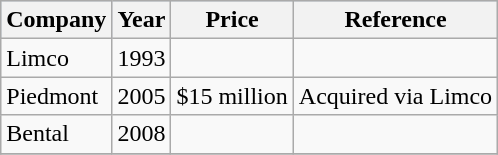<table class="wikitable">
<tr style="background:#b0c4de; text-align:center;">
<th>Company</th>
<th>Year</th>
<th>Price</th>
<th>Reference</th>
</tr>
<tr>
<td>Limco</td>
<td>1993</td>
<td> </td>
<td></td>
</tr>
<tr>
<td>Piedmont</td>
<td>2005</td>
<td>$15 million</td>
<td>Acquired via Limco</td>
</tr>
<tr>
<td>Bental</td>
<td>2008</td>
<td> </td>
<td></td>
</tr>
<tr>
</tr>
</table>
